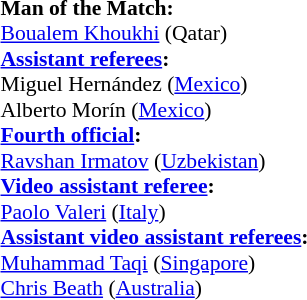<table style="width:100%; font-size:90%;">
<tr>
<td><br><strong>Man of the Match:</strong>
<br><a href='#'>Boualem Khoukhi</a> (Qatar)<br><strong><a href='#'>Assistant referees</a>:</strong>
<br>Miguel Hernández (<a href='#'>Mexico</a>)
<br>Alberto Morín (<a href='#'>Mexico</a>)
<br><strong><a href='#'>Fourth official</a>:</strong>
<br><a href='#'>Ravshan Irmatov</a> (<a href='#'>Uzbekistan</a>)
<br><strong><a href='#'>Video assistant referee</a>:</strong>
<br><a href='#'>Paolo Valeri</a> (<a href='#'>Italy</a>)
<br><strong><a href='#'>Assistant video assistant referees</a>:</strong>
<br><a href='#'>Muhammad Taqi</a> (<a href='#'>Singapore</a>)
<br><a href='#'>Chris Beath</a> (<a href='#'>Australia</a>)</td>
</tr>
</table>
